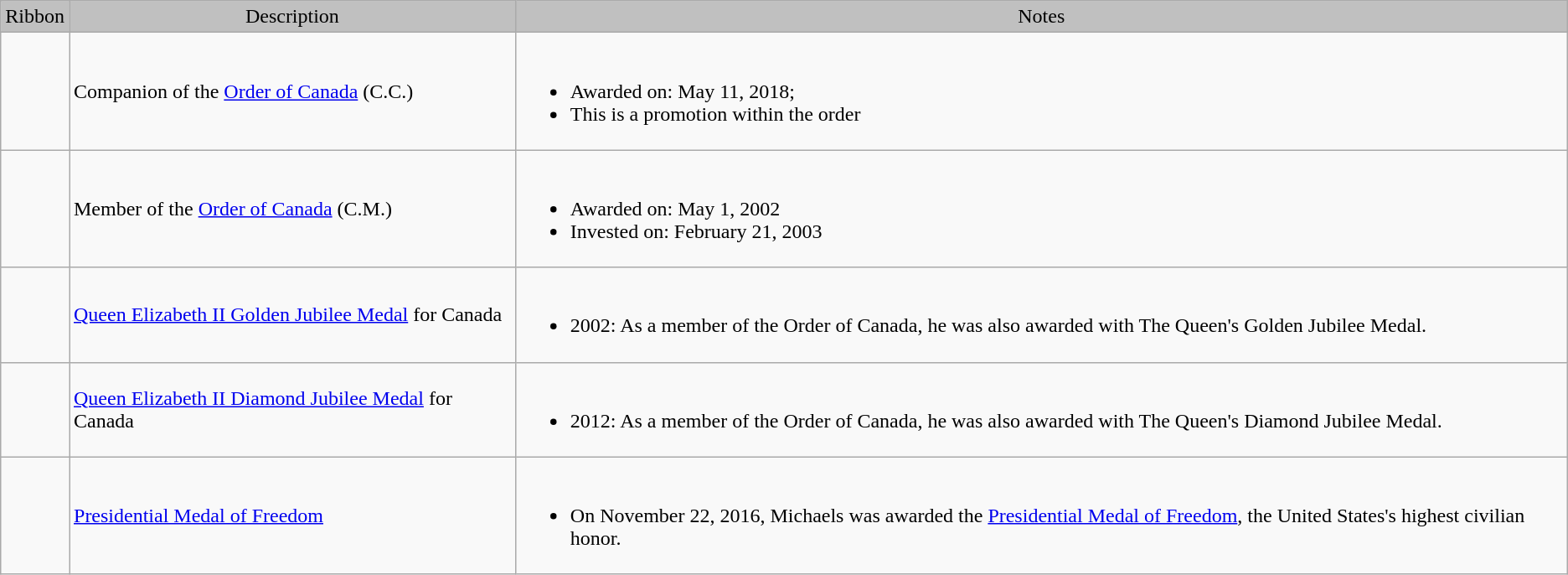<table class="wikitable">
<tr style="background:silver;" align="center">
<td>Ribbon</td>
<td>Description</td>
<td>Notes</td>
</tr>
<tr>
<td></td>
<td>Companion of the <a href='#'>Order of Canada</a> (C.C.)</td>
<td><br><ul><li>Awarded on: May 11, 2018;</li><li>This is a promotion within the order</li></ul></td>
</tr>
<tr>
<td></td>
<td>Member of the <a href='#'>Order of Canada</a> (C.M.)</td>
<td><br><ul><li>Awarded on: May 1, 2002</li><li>Invested on: February 21, 2003</li></ul></td>
</tr>
<tr>
<td></td>
<td><a href='#'>Queen Elizabeth II Golden Jubilee Medal</a> for Canada</td>
<td><br><ul><li>2002: As a member of the Order of Canada, he was also awarded with The Queen's Golden Jubilee Medal.</li></ul></td>
</tr>
<tr>
<td></td>
<td><a href='#'>Queen Elizabeth II Diamond Jubilee Medal</a> for Canada</td>
<td><br><ul><li>2012: As a member of the Order of Canada, he was also awarded with The Queen's Diamond Jubilee Medal.</li></ul></td>
</tr>
<tr>
<td></td>
<td><a href='#'>Presidential Medal of Freedom</a></td>
<td><br><ul><li>On November 22, 2016, Michaels was awarded the <a href='#'>Presidential Medal of Freedom</a>, the United States's highest civilian honor.</li></ul></td>
</tr>
</table>
